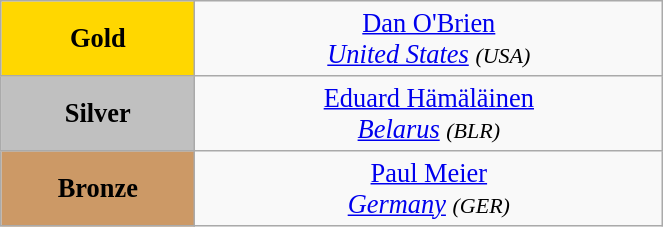<table class="wikitable" style=" text-align:center; font-size:110%;" width="35%">
<tr>
<td bgcolor="gold"><strong>Gold</strong></td>
<td> <a href='#'>Dan O'Brien</a><br><em><a href='#'>United States</a> <small>(USA)</small></em></td>
</tr>
<tr>
<td bgcolor="silver"><strong>Silver</strong></td>
<td> <a href='#'>Eduard Hämäläinen</a><br><em><a href='#'>Belarus</a> <small>(BLR)</small></em></td>
</tr>
<tr>
<td bgcolor="CC9966"><strong>Bronze</strong></td>
<td> <a href='#'>Paul Meier</a><br><em><a href='#'>Germany</a> <small>(GER)</small></em></td>
</tr>
</table>
